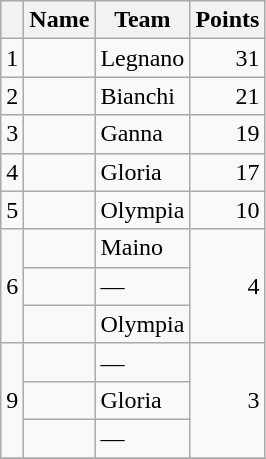<table class="wikitable">
<tr>
<th></th>
<th>Name</th>
<th>Team</th>
<th>Points</th>
</tr>
<tr>
<td style="text-align:center">1</td>
<td></td>
<td>Legnano</td>
<td align="right">31</td>
</tr>
<tr>
<td style="text-align:center">2</td>
<td></td>
<td>Bianchi</td>
<td align="right">21</td>
</tr>
<tr>
<td style="text-align:center">3</td>
<td></td>
<td>Ganna</td>
<td align="right">19</td>
</tr>
<tr>
<td style="text-align:center">4</td>
<td></td>
<td>Gloria</td>
<td align="right">17</td>
</tr>
<tr>
<td style="text-align:center">5</td>
<td></td>
<td>Olympia</td>
<td align="right">10</td>
</tr>
<tr>
<td style="text-align:center;" rowspan="3">6</td>
<td></td>
<td>Maino</td>
<td align="right" rowspan="3">4</td>
</tr>
<tr>
<td></td>
<td>—</td>
</tr>
<tr>
<td></td>
<td>Olympia</td>
</tr>
<tr>
<td style="text-align:center;" rowspan="3">9</td>
<td></td>
<td>—</td>
<td align="right" rowspan="3">3</td>
</tr>
<tr>
<td></td>
<td>Gloria</td>
</tr>
<tr>
<td></td>
<td>—</td>
</tr>
<tr>
</tr>
</table>
